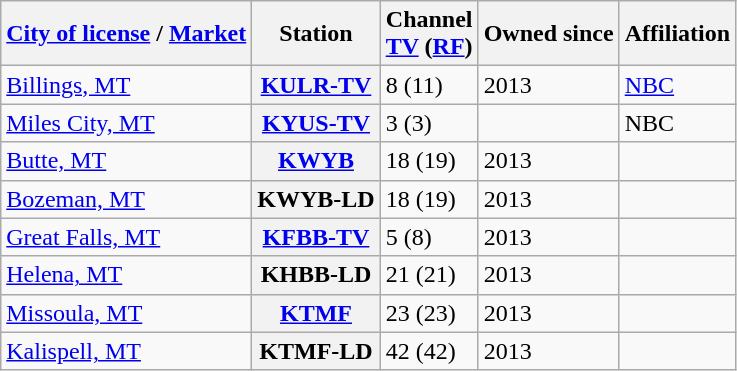<table class="wikitable">
<tr>
<th><a href='#'>City of license</a> / <a href='#'>Market</a></th>
<th>Station</th>
<th>Channel<br><a href='#'>TV</a> (<a href='#'>RF</a>)</th>
<th>Owned since</th>
<th>Affiliation</th>
</tr>
<tr>
<td><a href='#'>Billings, MT</a></td>
<th><a href='#'>KULR-TV</a></th>
<td>8 (11)</td>
<td>2013</td>
<td><a href='#'>NBC</a></td>
</tr>
<tr>
<td><a href='#'>Miles City, MT</a></td>
<th><a href='#'>KYUS-TV</a></th>
<td>3 (3)</td>
<td></td>
<td>NBC</td>
</tr>
<tr>
<td><a href='#'>Butte, MT</a></td>
<th><a href='#'>KWYB</a></th>
<td>18 (19)</td>
<td>2013</td>
<td></td>
</tr>
<tr>
<td><a href='#'>Bozeman, MT</a></td>
<th>KWYB-LD</th>
<td>18 (19)</td>
<td>2013</td>
<td></td>
</tr>
<tr>
<td><a href='#'>Great Falls, MT</a></td>
<th><a href='#'>KFBB-TV</a></th>
<td>5 (8)</td>
<td>2013</td>
<td></td>
</tr>
<tr>
<td><a href='#'>Helena, MT</a></td>
<th>KHBB-LD</th>
<td>21 (21)</td>
<td>2013</td>
<td></td>
</tr>
<tr>
<td><a href='#'>Missoula, MT</a></td>
<th><a href='#'>KTMF</a></th>
<td>23 (23)</td>
<td>2013</td>
<td></td>
</tr>
<tr>
<td><a href='#'>Kalispell, MT</a></td>
<th>KTMF-LD</th>
<td>42 (42)</td>
<td>2013</td>
<td></td>
</tr>
</table>
